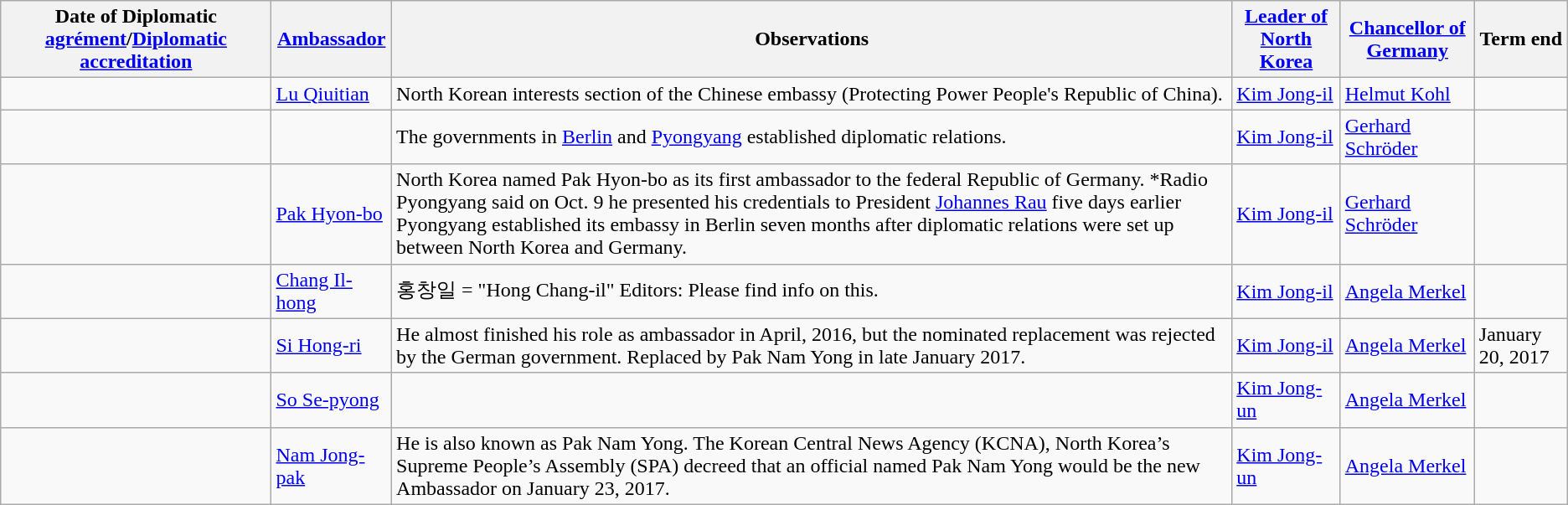<table class="wikitable sortable">
<tr>
<th>Date of Diplomatic <a href='#'>agrément</a>/<a href='#'>Diplomatic accreditation</a></th>
<th><a href='#'>Ambassador</a></th>
<th>Observations</th>
<th><a href='#'>Leader of North Korea</a></th>
<th><a href='#'>Chancellor of Germany</a></th>
<th>Term end</th>
</tr>
<tr>
<td></td>
<td><a href='#'>Lu Qiuitian</a></td>
<td>North Korean interests section of the Chinese embassy (Protecting Power People's Republic of China).</td>
<td><a href='#'>Kim Jong-il</a></td>
<td><a href='#'>Helmut Kohl</a></td>
<td></td>
</tr>
<tr>
<td></td>
<td></td>
<td>The governments in <a href='#'>Berlin</a> and <a href='#'>Pyongyang</a> established diplomatic relations.</td>
<td><a href='#'>Kim Jong-il</a></td>
<td><a href='#'>Gerhard Schröder</a></td>
<td></td>
</tr>
<tr>
<td></td>
<td><a href='#'>Pak Hyon-bo</a></td>
<td>North Korea named Pak Hyon-bo as its first ambassador to the federal Republic of Germany. *Radio Pyongyang said on Oct. 9 he presented his credentials to President <a href='#'>Johannes Rau</a> five days earlier Pyongyang established its embassy in Berlin seven months after diplomatic relations were set up between North Korea and Germany.</td>
<td><a href='#'>Kim Jong-il</a></td>
<td><a href='#'>Gerhard Schröder</a></td>
<td></td>
</tr>
<tr>
<td></td>
<td><a href='#'>Chang Il-hong</a></td>
<td>홍창일 = "Hong Chang-il" Editors: Please find info on this.</td>
<td><a href='#'>Kim Jong-il</a></td>
<td><a href='#'>Angela Merkel</a></td>
<td></td>
</tr>
<tr>
<td></td>
<td><a href='#'>Si Hong-ri</a></td>
<td> He almost finished his role as ambassador in April, 2016, but the nominated replacement was rejected by the German government. Replaced by Pak Nam Yong in late January 2017.</td>
<td><a href='#'>Kim Jong-il</a></td>
<td><a href='#'>Angela Merkel</a></td>
<td>January 20, 2017</td>
</tr>
<tr>
<td></td>
<td><a href='#'>So Se-pyong</a></td>
<td></td>
<td><a href='#'>Kim Jong-un</a></td>
<td><a href='#'>Angela Merkel</a></td>
<td></td>
</tr>
<tr>
<td></td>
<td><a href='#'>Nam Jong-pak</a></td>
<td>He is also known as Pak Nam Yong. The Korean Central News Agency (KCNA), North Korea’s Supreme People’s Assembly (SPA) decreed that an official named Pak Nam Yong would be the new Ambassador on January 23, 2017.</td>
<td><a href='#'>Kim Jong-un</a></td>
<td><a href='#'>Angela Merkel</a></td>
<td></td>
</tr>
</table>
